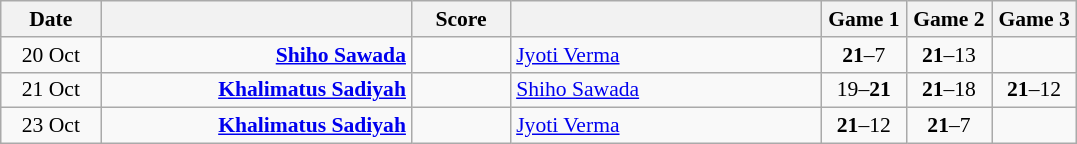<table class="wikitable" style="text-align:center; font-size:90% ">
<tr>
<th width="60">Date</th>
<th align="right" width="200"></th>
<th width="60">Score</th>
<th align="left" width="200"></th>
<th width="50">Game 1</th>
<th width="50">Game 2</th>
<th width="50">Game 3</th>
</tr>
<tr>
<td>20 Oct</td>
<td align="right"><strong><a href='#'>Shiho Sawada</a> </strong></td>
<td align="center"></td>
<td align="left"> <a href='#'>Jyoti Verma</a></td>
<td><strong>21</strong>–7</td>
<td><strong>21</strong>–13</td>
<td></td>
</tr>
<tr>
<td>21 Oct</td>
<td align="right"><strong><a href='#'>Khalimatus Sadiyah</a> </strong></td>
<td align="center"></td>
<td align="left"> <a href='#'>Shiho Sawada</a></td>
<td>19–<strong>21</strong></td>
<td><strong>21</strong>–18</td>
<td><strong>21</strong>–12</td>
</tr>
<tr>
<td>23 Oct</td>
<td align="right"><strong><a href='#'>Khalimatus Sadiyah</a> </strong></td>
<td align="center"></td>
<td align="left"> <a href='#'>Jyoti Verma</a></td>
<td><strong>21</strong>–12</td>
<td><strong>21</strong>–7</td>
<td></td>
</tr>
</table>
